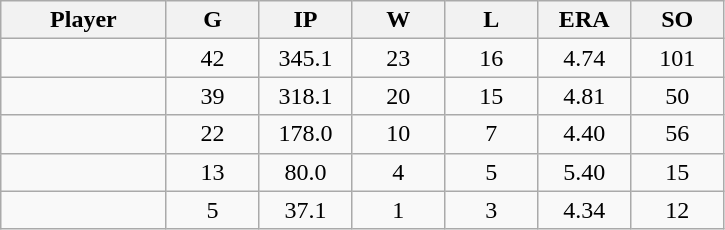<table class="wikitable sortable">
<tr>
<th bgcolor="#DDDDFF" width="16%">Player</th>
<th bgcolor="#DDDDFF" width="9%">G</th>
<th bgcolor="#DDDDFF" width="9%">IP</th>
<th bgcolor="#DDDDFF" width="9%">W</th>
<th bgcolor="#DDDDFF" width="9%">L</th>
<th bgcolor="#DDDDFF" width="9%">ERA</th>
<th bgcolor="#DDDDFF" width="9%">SO</th>
</tr>
<tr align="center">
<td></td>
<td>42</td>
<td>345.1</td>
<td>23</td>
<td>16</td>
<td>4.74</td>
<td>101</td>
</tr>
<tr align="center">
<td></td>
<td>39</td>
<td>318.1</td>
<td>20</td>
<td>15</td>
<td>4.81</td>
<td>50</td>
</tr>
<tr align="center">
<td></td>
<td>22</td>
<td>178.0</td>
<td>10</td>
<td>7</td>
<td>4.40</td>
<td>56</td>
</tr>
<tr align="center">
<td></td>
<td>13</td>
<td>80.0</td>
<td>4</td>
<td>5</td>
<td>5.40</td>
<td>15</td>
</tr>
<tr align="center">
<td></td>
<td>5</td>
<td>37.1</td>
<td>1</td>
<td>3</td>
<td>4.34</td>
<td>12</td>
</tr>
</table>
